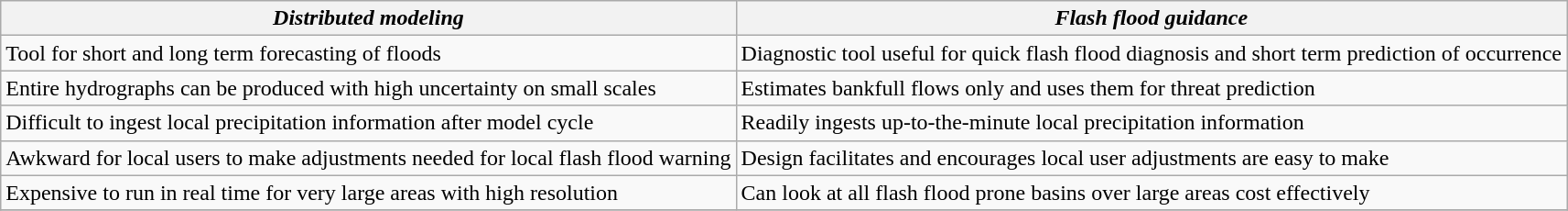<table class="wikitable">
<tr>
<th><strong><em>Distributed modeling</em></strong></th>
<th><strong><em>Flash flood guidance</em></strong></th>
</tr>
<tr>
<td>Tool for short and long term forecasting of floods</td>
<td>Diagnostic tool useful for quick flash flood diagnosis and short term prediction of occurrence</td>
</tr>
<tr>
<td>Entire hydrographs can be produced with high uncertainty on small scales</td>
<td>Estimates bankfull flows only and uses them for threat prediction</td>
</tr>
<tr>
<td>Difficult to ingest local precipitation information after model cycle</td>
<td>Readily ingests up-to-the-minute local precipitation information</td>
</tr>
<tr>
<td>Awkward for local users to make adjustments needed for local flash flood warning</td>
<td>Design facilitates and encourages local user adjustments are easy to make</td>
</tr>
<tr>
<td>Expensive to run in real time for very large areas with high resolution</td>
<td>Can look at all flash flood prone basins over large areas cost effectively</td>
</tr>
<tr>
</tr>
</table>
